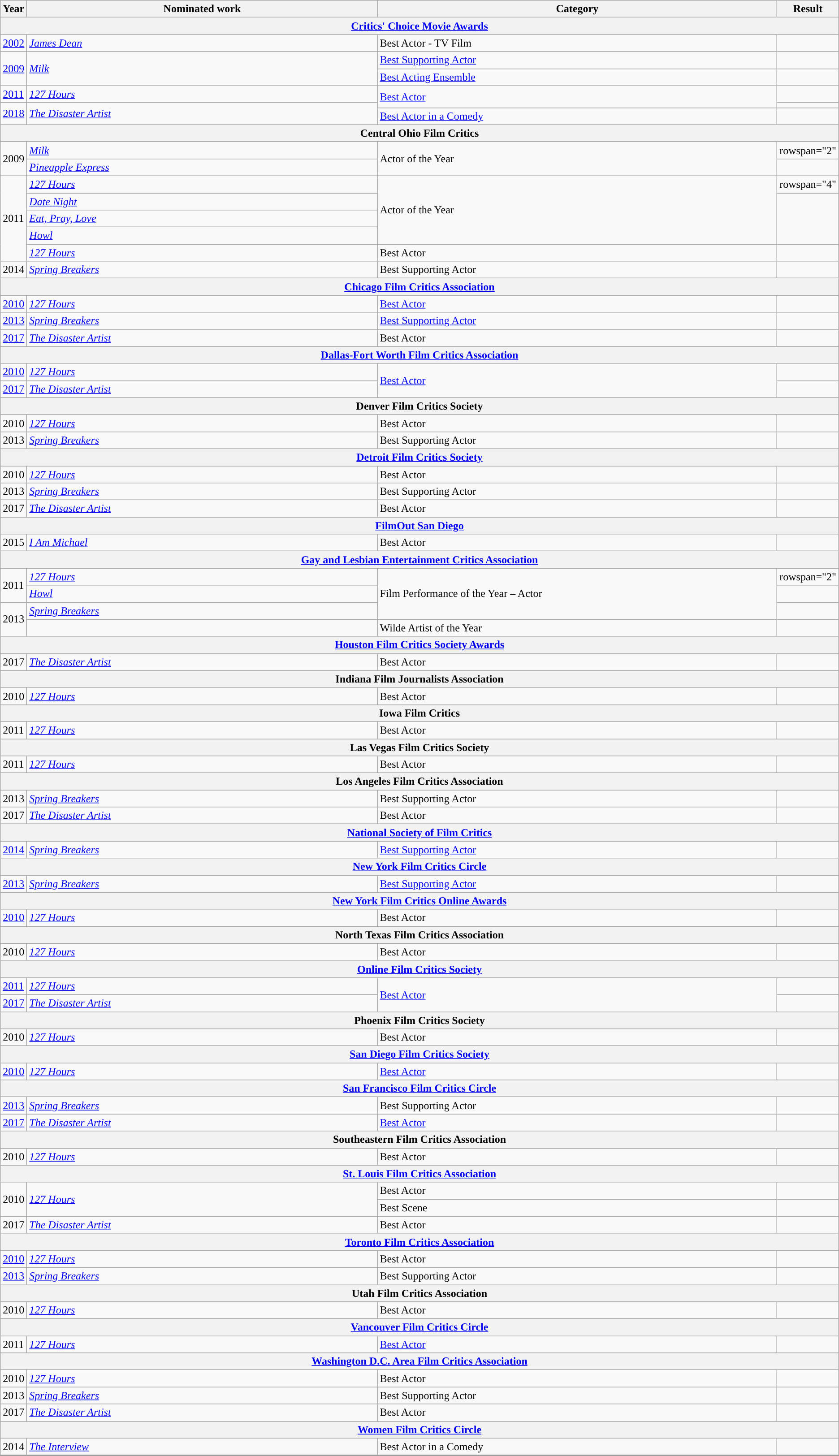<table class="wikitable">
<tr>
<th scope="col" style="width:1em;">Year</th>
<th scope="col" style="width:35em;">Nominated work</th>
<th scope="col" style="width:40em;">Category</th>
<th scope="col" style="width:5em;">Result</th>
</tr>
<tr>
<th colspan="5"><a href='#'>Critics' Choice Movie Awards</a></th>
</tr>
<tr>
<td><a href='#'>2002</a></td>
<td><em><a href='#'>James Dean</a></em></td>
<td>Best Actor - TV Film</td>
<td></td>
</tr>
<tr>
<td rowspan="2"><a href='#'>2009</a></td>
<td rowspan="2"><em><a href='#'>Milk</a></em></td>
<td><a href='#'>Best Supporting Actor</a></td>
<td></td>
</tr>
<tr>
<td><a href='#'>Best Acting Ensemble</a></td>
<td></td>
</tr>
<tr>
<td><a href='#'>2011</a></td>
<td><em><a href='#'>127 Hours</a></em></td>
<td rowspan="2"><a href='#'>Best Actor</a></td>
<td></td>
</tr>
<tr>
<td rowspan="2"><a href='#'>2018</a></td>
<td rowspan="2"><em><a href='#'>The Disaster Artist</a></em></td>
<td></td>
</tr>
<tr>
<td><a href='#'>Best Actor in a Comedy</a></td>
<td></td>
</tr>
<tr>
<th colspan="5">Central Ohio Film Critics</th>
</tr>
<tr>
<td rowspan="2">2009</td>
<td><em><a href='#'>Milk</a></em></td>
<td rowspan="2">Actor of the Year</td>
<td>rowspan="2" </td>
</tr>
<tr>
<td><em><a href='#'>Pineapple Express</a></em></td>
</tr>
<tr>
<td rowspan="5">2011</td>
<td><em><a href='#'>127 Hours</a></em></td>
<td rowspan="4">Actor of the Year</td>
<td>rowspan="4" </td>
</tr>
<tr>
<td><em><a href='#'>Date Night</a></em></td>
</tr>
<tr>
<td><em><a href='#'>Eat, Pray, Love</a></em></td>
</tr>
<tr>
<td><em><a href='#'>Howl</a></em></td>
</tr>
<tr>
<td><em><a href='#'>127 Hours</a></em></td>
<td>Best Actor</td>
<td></td>
</tr>
<tr>
<td>2014</td>
<td><em><a href='#'>Spring Breakers</a></em></td>
<td>Best Supporting Actor</td>
<td></td>
</tr>
<tr>
<th colspan="5"><a href='#'>Chicago Film Critics Association</a></th>
</tr>
<tr>
<td><a href='#'>2010</a></td>
<td><em><a href='#'>127 Hours</a></em></td>
<td><a href='#'>Best Actor</a></td>
<td></td>
</tr>
<tr>
<td><a href='#'>2013</a></td>
<td><em><a href='#'>Spring Breakers</a></em></td>
<td><a href='#'>Best Supporting Actor</a></td>
<td></td>
</tr>
<tr>
<td><a href='#'>2017</a></td>
<td><em><a href='#'>The Disaster Artist</a></em></td>
<td>Best Actor</td>
<td></td>
</tr>
<tr>
<th colspan="5"><a href='#'>Dallas-Fort Worth Film Critics Association</a></th>
</tr>
<tr>
<td><a href='#'>2010</a></td>
<td><em><a href='#'>127 Hours</a></em></td>
<td rowspan="2"><a href='#'>Best Actor</a></td>
<td></td>
</tr>
<tr>
<td><a href='#'>2017</a></td>
<td><em><a href='#'>The Disaster Artist</a></em></td>
<td></td>
</tr>
<tr>
<th colspan="5">Denver Film Critics Society</th>
</tr>
<tr>
<td>2010</td>
<td><em><a href='#'>127 Hours</a></em></td>
<td>Best Actor</td>
<td></td>
</tr>
<tr>
<td>2013</td>
<td><em><a href='#'>Spring Breakers</a></em></td>
<td>Best Supporting Actor</td>
<td></td>
</tr>
<tr>
<th colspan="5"><a href='#'>Detroit Film Critics Society</a></th>
</tr>
<tr>
<td>2010</td>
<td><em><a href='#'>127 Hours</a></em></td>
<td>Best Actor</td>
<td></td>
</tr>
<tr>
<td>2013</td>
<td><em><a href='#'>Spring Breakers</a></em></td>
<td>Best Supporting Actor</td>
<td></td>
</tr>
<tr>
<td>2017</td>
<td><em><a href='#'>The Disaster Artist</a></em></td>
<td>Best Actor</td>
<td></td>
</tr>
<tr>
<th colspan="5"><a href='#'>FilmOut San Diego</a></th>
</tr>
<tr>
<td>2015</td>
<td><em><a href='#'>I Am Michael</a></em></td>
<td>Best Actor</td>
<td></td>
</tr>
<tr>
<th colspan="5"><a href='#'>Gay and Lesbian Entertainment Critics Association</a></th>
</tr>
<tr>
<td rowspan="2">2011</td>
<td><em><a href='#'>127 Hours</a></em></td>
<td rowspan="3">Film Performance of the Year – Actor</td>
<td>rowspan="2" </td>
</tr>
<tr>
<td><em><a href='#'>Howl</a></em></td>
</tr>
<tr>
<td rowspan="2">2013</td>
<td><em><a href='#'>Spring Breakers</a></em></td>
<td></td>
</tr>
<tr>
<td></td>
<td>Wilde Artist of the Year</td>
<td></td>
</tr>
<tr>
<th colspan="5"><a href='#'>Houston Film Critics Society Awards</a></th>
</tr>
<tr>
<td>2017</td>
<td><em><a href='#'>The Disaster Artist</a></em></td>
<td>Best Actor</td>
<td></td>
</tr>
<tr>
<th colspan="5">Indiana Film Journalists Association</th>
</tr>
<tr>
<td>2010</td>
<td><em><a href='#'>127 Hours</a></em></td>
<td>Best Actor</td>
<td></td>
</tr>
<tr>
<th colspan="5">Iowa Film Critics</th>
</tr>
<tr>
<td>2011</td>
<td><em><a href='#'>127 Hours</a></em></td>
<td>Best Actor</td>
<td></td>
</tr>
<tr>
<th colspan="5">Las Vegas Film Critics Society</th>
</tr>
<tr>
<td>2011</td>
<td><em><a href='#'>127 Hours</a></em></td>
<td>Best Actor</td>
<td></td>
</tr>
<tr>
<th colspan="5">Los Angeles Film Critics Association</th>
</tr>
<tr>
<td>2013</td>
<td><em><a href='#'>Spring Breakers</a></em></td>
<td>Best Supporting Actor</td>
<td></td>
</tr>
<tr>
<td>2017</td>
<td><em><a href='#'>The Disaster Artist</a></em></td>
<td>Best Actor</td>
<td></td>
</tr>
<tr>
<th colspan="5"><a href='#'>National Society of Film Critics</a></th>
</tr>
<tr>
<td><a href='#'>2014</a></td>
<td><em><a href='#'>Spring Breakers</a></em></td>
<td><a href='#'>Best Supporting Actor</a></td>
<td></td>
</tr>
<tr>
<th colspan="5"><a href='#'>New York Film Critics Circle</a></th>
</tr>
<tr>
<td><a href='#'>2013</a></td>
<td><em><a href='#'>Spring Breakers</a></em></td>
<td><a href='#'>Best Supporting Actor</a></td>
<td></td>
</tr>
<tr>
<th colspan="5"><a href='#'>New York Film Critics Online Awards</a></th>
</tr>
<tr>
<td><a href='#'>2010</a></td>
<td><em><a href='#'>127 Hours</a></em></td>
<td>Best Actor</td>
<td></td>
</tr>
<tr>
<th colspan="5">North Texas Film Critics Association</th>
</tr>
<tr>
<td>2010</td>
<td><em><a href='#'>127 Hours</a></em></td>
<td>Best Actor</td>
<td></td>
</tr>
<tr>
<th colspan="5"><a href='#'>Online Film Critics Society</a></th>
</tr>
<tr>
<td><a href='#'>2011</a></td>
<td><em><a href='#'>127 Hours</a></em></td>
<td rowspan="2"><a href='#'>Best Actor</a></td>
<td></td>
</tr>
<tr>
<td><a href='#'>2017</a></td>
<td><em><a href='#'>The Disaster Artist</a></em></td>
<td></td>
</tr>
<tr>
<th colspan="5">Phoenix Film Critics Society</th>
</tr>
<tr>
<td>2010</td>
<td><em><a href='#'>127 Hours</a></em></td>
<td>Best Actor</td>
<td></td>
</tr>
<tr>
<th colspan="5"><a href='#'>San Diego Film Critics Society</a></th>
</tr>
<tr>
<td><a href='#'>2010</a></td>
<td><em><a href='#'>127 Hours</a></em></td>
<td><a href='#'>Best Actor</a></td>
<td></td>
</tr>
<tr>
<th colspan="5"><a href='#'>San Francisco Film Critics Circle</a></th>
</tr>
<tr>
<td><a href='#'>2013</a></td>
<td><em><a href='#'>Spring Breakers</a></em></td>
<td>Best Supporting Actor</td>
<td></td>
</tr>
<tr>
<td><a href='#'>2017</a></td>
<td><em><a href='#'>The Disaster Artist</a></em></td>
<td><a href='#'>Best Actor</a></td>
<td></td>
</tr>
<tr>
<th colspan="5">Southeastern Film Critics Association</th>
</tr>
<tr>
<td>2010</td>
<td><em><a href='#'>127 Hours</a></em></td>
<td>Best Actor</td>
<td></td>
</tr>
<tr>
<th colspan="5"><a href='#'>St. Louis Film Critics Association</a></th>
</tr>
<tr>
<td rowspan="2">2010</td>
<td rowspan="2"><em><a href='#'>127 Hours</a></em></td>
<td>Best Actor</td>
<td></td>
</tr>
<tr>
<td>Best Scene</td>
<td></td>
</tr>
<tr>
<td rowspan="1">2017</td>
<td><em><a href='#'>The Disaster Artist</a></em></td>
<td>Best Actor</td>
<td></td>
</tr>
<tr>
<th colspan="5"><a href='#'>Toronto Film Critics Association</a></th>
</tr>
<tr>
<td><a href='#'>2010</a></td>
<td><em><a href='#'>127 Hours</a></em></td>
<td>Best Actor</td>
<td></td>
</tr>
<tr>
<td><a href='#'>2013</a></td>
<td><em><a href='#'>Spring Breakers</a></em></td>
<td>Best Supporting Actor</td>
<td></td>
</tr>
<tr>
<th colspan="5">Utah Film Critics Association</th>
</tr>
<tr>
<td>2010</td>
<td><em><a href='#'>127 Hours</a></em></td>
<td>Best Actor</td>
<td></td>
</tr>
<tr>
<th colspan="5"><a href='#'>Vancouver Film Critics Circle</a></th>
</tr>
<tr>
<td>2011</td>
<td><em><a href='#'>127 Hours</a></em></td>
<td><a href='#'>Best Actor</a></td>
<td></td>
</tr>
<tr>
<th colspan="5"><a href='#'>Washington D.C. Area Film Critics Association</a></th>
</tr>
<tr>
<td>2010</td>
<td><em><a href='#'>127 Hours</a></em></td>
<td>Best Actor</td>
<td></td>
</tr>
<tr>
<td>2013</td>
<td><em><a href='#'>Spring Breakers</a></em></td>
<td>Best Supporting Actor</td>
<td></td>
</tr>
<tr>
<td>2017</td>
<td><em><a href='#'>The Disaster Artist</a></em></td>
<td>Best Actor</td>
<td></td>
</tr>
<tr>
<th colspan="5"><a href='#'>Women Film Critics Circle</a></th>
</tr>
<tr>
<td>2014</td>
<td><em><a href='#'>The Interview</a></em></td>
<td>Best Actor in a Comedy </td>
<td></td>
</tr>
<tr style="border-top:2px solid gray;">
</tr>
</table>
